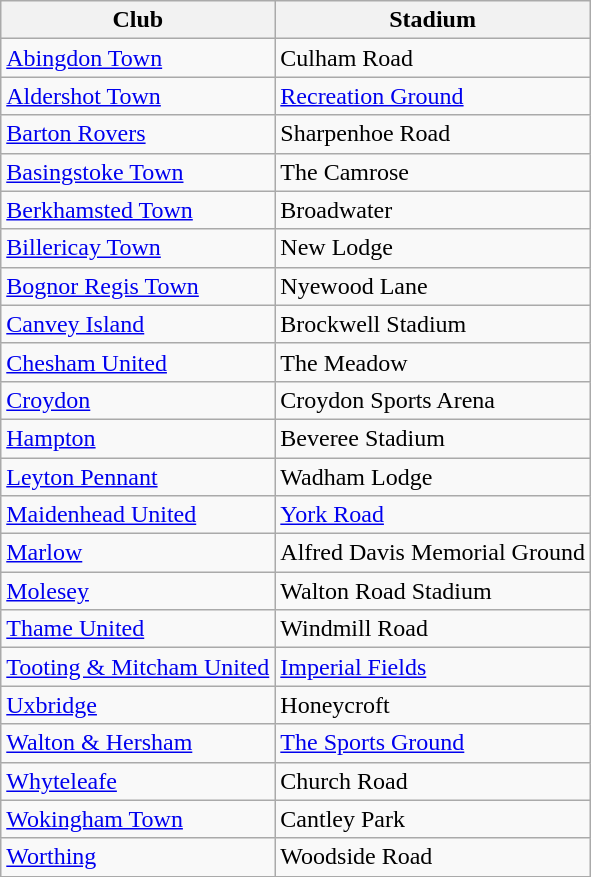<table class="wikitable sortable">
<tr>
<th>Club</th>
<th>Stadium</th>
</tr>
<tr>
<td><a href='#'>Abingdon Town</a></td>
<td>Culham Road</td>
</tr>
<tr>
<td><a href='#'>Aldershot Town</a></td>
<td><a href='#'>Recreation Ground</a></td>
</tr>
<tr>
<td><a href='#'>Barton Rovers</a></td>
<td>Sharpenhoe Road</td>
</tr>
<tr>
<td><a href='#'>Basingstoke Town</a></td>
<td>The Camrose</td>
</tr>
<tr>
<td><a href='#'>Berkhamsted Town</a></td>
<td>Broadwater</td>
</tr>
<tr>
<td><a href='#'>Billericay Town</a></td>
<td>New Lodge</td>
</tr>
<tr>
<td><a href='#'>Bognor Regis Town</a></td>
<td>Nyewood Lane</td>
</tr>
<tr>
<td><a href='#'>Canvey Island</a></td>
<td>Brockwell Stadium</td>
</tr>
<tr>
<td><a href='#'>Chesham United</a></td>
<td>The Meadow</td>
</tr>
<tr>
<td><a href='#'>Croydon</a></td>
<td>Croydon Sports Arena</td>
</tr>
<tr>
<td><a href='#'>Hampton</a></td>
<td>Beveree Stadium</td>
</tr>
<tr>
<td><a href='#'>Leyton Pennant</a></td>
<td>Wadham Lodge</td>
</tr>
<tr>
<td><a href='#'>Maidenhead United</a></td>
<td><a href='#'>York Road</a></td>
</tr>
<tr>
<td><a href='#'>Marlow</a></td>
<td>Alfred Davis Memorial Ground</td>
</tr>
<tr>
<td><a href='#'>Molesey</a></td>
<td>Walton Road Stadium</td>
</tr>
<tr>
<td><a href='#'>Thame United</a></td>
<td>Windmill Road</td>
</tr>
<tr>
<td><a href='#'>Tooting & Mitcham United</a></td>
<td><a href='#'>Imperial Fields</a></td>
</tr>
<tr>
<td><a href='#'>Uxbridge</a></td>
<td>Honeycroft</td>
</tr>
<tr>
<td><a href='#'>Walton & Hersham</a></td>
<td><a href='#'>The Sports Ground</a></td>
</tr>
<tr>
<td><a href='#'>Whyteleafe</a></td>
<td>Church Road</td>
</tr>
<tr>
<td><a href='#'>Wokingham Town</a></td>
<td>Cantley Park</td>
</tr>
<tr>
<td><a href='#'>Worthing</a></td>
<td>Woodside Road</td>
</tr>
</table>
